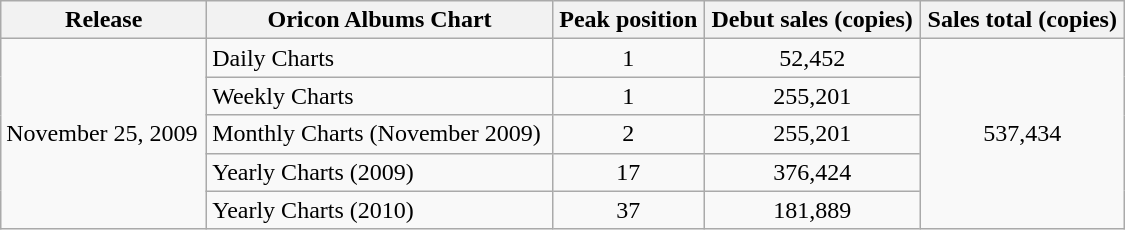<table class="wikitable" width="750px">
<tr>
<th>Release</th>
<th>Oricon Albums Chart</th>
<th>Peak position</th>
<th>Debut sales (copies)</th>
<th>Sales total (copies)</th>
</tr>
<tr>
<td rowspan="5">November 25, 2009</td>
<td>Daily Charts</td>
<td align="center">1</td>
<td align="center">52,452</td>
<td rowspan="5" align="center">537,434</td>
</tr>
<tr>
<td>Weekly Charts</td>
<td align="center">1</td>
<td align="center">255,201</td>
</tr>
<tr>
<td>Monthly Charts (November 2009)</td>
<td align="center">2</td>
<td align="center">255,201</td>
</tr>
<tr>
<td>Yearly Charts (2009)</td>
<td align="center">17</td>
<td align="center">376,424</td>
</tr>
<tr>
<td>Yearly Charts (2010)</td>
<td align="center">37</td>
<td align="center">181,889</td>
</tr>
</table>
